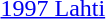<table>
<tr>
<td><a href='#'>1997 Lahti</a></td>
<td></td>
<td></td>
<td></td>
</tr>
</table>
